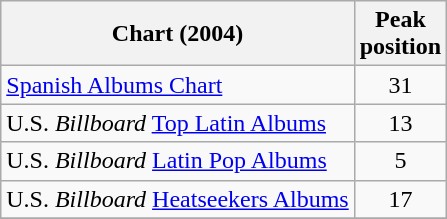<table class="wikitable">
<tr>
<th align="left">Chart (2004)</th>
<th align="left">Peak<br>position</th>
</tr>
<tr>
<td align="left"><a href='#'>Spanish Albums Chart</a></td>
<td align="center">31</td>
</tr>
<tr>
<td align="left">U.S. <em>Billboard</em> <a href='#'>Top Latin Albums</a></td>
<td align="center">13</td>
</tr>
<tr>
<td align="left">U.S. <em>Billboard</em> <a href='#'>Latin Pop Albums</a></td>
<td align="center">5</td>
</tr>
<tr>
<td align="left">U.S. <em>Billboard</em> <a href='#'>Heatseekers Albums</a></td>
<td align="center">17</td>
</tr>
<tr>
</tr>
</table>
